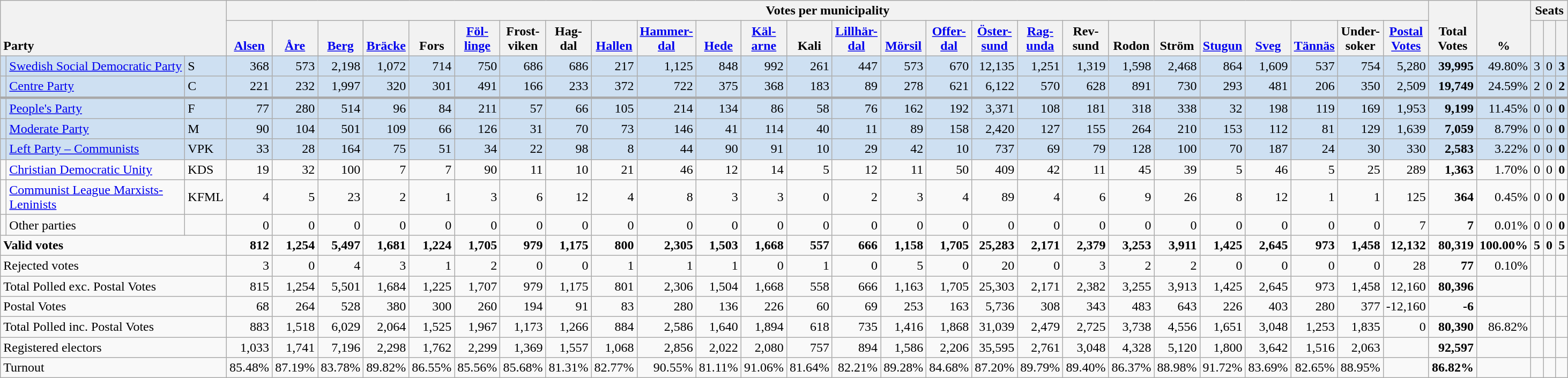<table class="wikitable" border="1" style="text-align:right;">
<tr>
<th style="text-align:left;" valign=bottom rowspan=2 colspan=3>Party</th>
<th colspan=26>Votes per municipality</th>
<th align=center valign=bottom rowspan=2 width="50">Total Votes</th>
<th align=center valign=bottom rowspan=2 width="50">%</th>
<th colspan=3>Seats</th>
</tr>
<tr>
<th align=center valign=bottom width="50"><a href='#'>Alsen</a></th>
<th align=center valign=bottom width="50"><a href='#'>Åre</a></th>
<th align=center valign=bottom width="50"><a href='#'>Berg</a></th>
<th align=center valign=bottom width="50"><a href='#'>Bräcke</a></th>
<th align=center valign=bottom width="50">Fors</th>
<th align=center valign=bottom width="50"><a href='#'>Föl- linge</a></th>
<th align=center valign=bottom width="50">Frost- viken</th>
<th align=center valign=bottom width="50">Hag- dal</th>
<th align=center valign=bottom width="50"><a href='#'>Hallen</a></th>
<th align=center valign=bottom width="50"><a href='#'>Hammer- dal</a></th>
<th align=center valign=bottom width="50"><a href='#'>Hede</a></th>
<th align=center valign=bottom width="50"><a href='#'>Käl- arne</a></th>
<th align=center valign=bottom width="50">Kali</th>
<th align=center valign=bottom width="50"><a href='#'>Lillhär- dal</a></th>
<th align=center valign=bottom width="50"><a href='#'>Mörsil</a></th>
<th align=center valign=bottom width="50"><a href='#'>Offer- dal</a></th>
<th align=center valign=bottom width="50"><a href='#'>Öster- sund</a></th>
<th align=center valign=bottom width="50"><a href='#'>Rag- unda</a></th>
<th align=center valign=bottom width="50">Rev- sund</th>
<th align=center valign=bottom width="50">Rodon</th>
<th align=center valign=bottom width="50">Ström</th>
<th align=center valign=bottom width="50"><a href='#'>Stugun</a></th>
<th align=center valign=bottom width="50"><a href='#'>Sveg</a></th>
<th align=center valign=bottom width="50"><a href='#'>Tännäs</a></th>
<th align=center valign=bottom width="50">Under- soker</th>
<th align=center valign=bottom width="50"><a href='#'>Postal Votes</a></th>
<th align=center valign=bottom width="20"><small></small></th>
<th align=center valign=bottom width="20"><small><a href='#'></a></small></th>
<th align=center valign=bottom width="20"><small></small></th>
</tr>
<tr style="background:#CEE0F2;">
<td></td>
<td align=left style="white-space: nowrap;"><a href='#'>Swedish Social Democratic Party</a></td>
<td align=left>S</td>
<td>368</td>
<td>573</td>
<td>2,198</td>
<td>1,072</td>
<td>714</td>
<td>750</td>
<td>686</td>
<td>686</td>
<td>217</td>
<td>1,125</td>
<td>848</td>
<td>992</td>
<td>261</td>
<td>447</td>
<td>573</td>
<td>670</td>
<td>12,135</td>
<td>1,251</td>
<td>1,319</td>
<td>1,598</td>
<td>2,468</td>
<td>864</td>
<td>1,609</td>
<td>537</td>
<td>754</td>
<td>5,280</td>
<td><strong>39,995</strong></td>
<td>49.80%</td>
<td>3</td>
<td>0</td>
<td><strong>3</strong></td>
</tr>
<tr style="background:#CEE0F2;">
<td></td>
<td align=left><a href='#'>Centre Party</a></td>
<td align=left>C</td>
<td>221</td>
<td>232</td>
<td>1,997</td>
<td>320</td>
<td>301</td>
<td>491</td>
<td>166</td>
<td>233</td>
<td>372</td>
<td>722</td>
<td>375</td>
<td>368</td>
<td>183</td>
<td>89</td>
<td>278</td>
<td>621</td>
<td>6,122</td>
<td>570</td>
<td>628</td>
<td>891</td>
<td>730</td>
<td>293</td>
<td>481</td>
<td>206</td>
<td>350</td>
<td>2,509</td>
<td><strong>19,749</strong></td>
<td>24.59%</td>
<td>2</td>
<td>0</td>
<td><strong>2</strong></td>
</tr>
<tr style="background:#CEE0F2; border-top:3px solid darkgray;">
<td></td>
<td align=left><a href='#'>People's Party</a></td>
<td align=left>F</td>
<td>77</td>
<td>280</td>
<td>514</td>
<td>96</td>
<td>84</td>
<td>211</td>
<td>57</td>
<td>66</td>
<td>105</td>
<td>214</td>
<td>134</td>
<td>86</td>
<td>58</td>
<td>76</td>
<td>162</td>
<td>192</td>
<td>3,371</td>
<td>108</td>
<td>181</td>
<td>318</td>
<td>338</td>
<td>32</td>
<td>198</td>
<td>119</td>
<td>169</td>
<td>1,953</td>
<td><strong>9,199</strong></td>
<td>11.45%</td>
<td>0</td>
<td>0</td>
<td><strong>0</strong></td>
</tr>
<tr style="background:#CEE0F2;">
<td></td>
<td align=left><a href='#'>Moderate Party</a></td>
<td align=left>M</td>
<td>90</td>
<td>104</td>
<td>501</td>
<td>109</td>
<td>66</td>
<td>126</td>
<td>31</td>
<td>70</td>
<td>73</td>
<td>146</td>
<td>41</td>
<td>114</td>
<td>40</td>
<td>11</td>
<td>89</td>
<td>158</td>
<td>2,420</td>
<td>127</td>
<td>155</td>
<td>264</td>
<td>210</td>
<td>153</td>
<td>112</td>
<td>81</td>
<td>129</td>
<td>1,639</td>
<td><strong>7,059</strong></td>
<td>8.79%</td>
<td>0</td>
<td>0</td>
<td><strong>0</strong></td>
</tr>
<tr style="background:#CEE0F2;">
<td></td>
<td align=left><a href='#'>Left Party – Communists</a></td>
<td align=left>VPK</td>
<td>33</td>
<td>28</td>
<td>164</td>
<td>75</td>
<td>51</td>
<td>34</td>
<td>22</td>
<td>98</td>
<td>8</td>
<td>44</td>
<td>90</td>
<td>91</td>
<td>10</td>
<td>29</td>
<td>42</td>
<td>10</td>
<td>737</td>
<td>69</td>
<td>79</td>
<td>128</td>
<td>100</td>
<td>70</td>
<td>187</td>
<td>24</td>
<td>30</td>
<td>330</td>
<td><strong>2,583</strong></td>
<td>3.22%</td>
<td>0</td>
<td>0</td>
<td><strong>0</strong></td>
</tr>
<tr>
<td></td>
<td align=left><a href='#'>Christian Democratic Unity</a></td>
<td align=left>KDS</td>
<td>19</td>
<td>32</td>
<td>100</td>
<td>7</td>
<td>7</td>
<td>90</td>
<td>11</td>
<td>10</td>
<td>21</td>
<td>46</td>
<td>12</td>
<td>14</td>
<td>5</td>
<td>12</td>
<td>11</td>
<td>50</td>
<td>409</td>
<td>42</td>
<td>11</td>
<td>45</td>
<td>39</td>
<td>5</td>
<td>46</td>
<td>5</td>
<td>25</td>
<td>289</td>
<td><strong>1,363</strong></td>
<td>1.70%</td>
<td>0</td>
<td>0</td>
<td><strong>0</strong></td>
</tr>
<tr>
<td></td>
<td align=left><a href='#'>Communist League Marxists-Leninists</a></td>
<td align=left>KFML</td>
<td>4</td>
<td>5</td>
<td>23</td>
<td>2</td>
<td>1</td>
<td>3</td>
<td>6</td>
<td>12</td>
<td>4</td>
<td>8</td>
<td>3</td>
<td>3</td>
<td>0</td>
<td>2</td>
<td>3</td>
<td>4</td>
<td>89</td>
<td>4</td>
<td>6</td>
<td>9</td>
<td>26</td>
<td>8</td>
<td>12</td>
<td>1</td>
<td>1</td>
<td>125</td>
<td><strong>364</strong></td>
<td>0.45%</td>
<td>0</td>
<td>0</td>
<td><strong>0</strong></td>
</tr>
<tr>
<td></td>
<td align=left>Other parties</td>
<td></td>
<td>0</td>
<td>0</td>
<td>0</td>
<td>0</td>
<td>0</td>
<td>0</td>
<td>0</td>
<td>0</td>
<td>0</td>
<td>0</td>
<td>0</td>
<td>0</td>
<td>0</td>
<td>0</td>
<td>0</td>
<td>0</td>
<td>0</td>
<td>0</td>
<td>0</td>
<td>0</td>
<td>0</td>
<td>0</td>
<td>0</td>
<td>0</td>
<td>0</td>
<td>7</td>
<td><strong>7</strong></td>
<td>0.01%</td>
<td>0</td>
<td>0</td>
<td><strong>0</strong></td>
</tr>
<tr style="font-weight:bold">
<td align=left colspan=3>Valid votes</td>
<td>812</td>
<td>1,254</td>
<td>5,497</td>
<td>1,681</td>
<td>1,224</td>
<td>1,705</td>
<td>979</td>
<td>1,175</td>
<td>800</td>
<td>2,305</td>
<td>1,503</td>
<td>1,668</td>
<td>557</td>
<td>666</td>
<td>1,158</td>
<td>1,705</td>
<td>25,283</td>
<td>2,171</td>
<td>2,379</td>
<td>3,253</td>
<td>3,911</td>
<td>1,425</td>
<td>2,645</td>
<td>973</td>
<td>1,458</td>
<td>12,132</td>
<td>80,319</td>
<td>100.00%</td>
<td>5</td>
<td>0</td>
<td>5</td>
</tr>
<tr>
<td align=left colspan=3>Rejected votes</td>
<td>3</td>
<td>0</td>
<td>4</td>
<td>3</td>
<td>1</td>
<td>2</td>
<td>0</td>
<td>0</td>
<td>1</td>
<td>1</td>
<td>1</td>
<td>0</td>
<td>1</td>
<td>0</td>
<td>5</td>
<td>0</td>
<td>20</td>
<td>0</td>
<td>3</td>
<td>2</td>
<td>2</td>
<td>0</td>
<td>0</td>
<td>0</td>
<td>0</td>
<td>28</td>
<td><strong>77</strong></td>
<td>0.10%</td>
<td></td>
<td></td>
<td></td>
</tr>
<tr>
<td align=left colspan=3>Total Polled exc. Postal Votes</td>
<td>815</td>
<td>1,254</td>
<td>5,501</td>
<td>1,684</td>
<td>1,225</td>
<td>1,707</td>
<td>979</td>
<td>1,175</td>
<td>801</td>
<td>2,306</td>
<td>1,504</td>
<td>1,668</td>
<td>558</td>
<td>666</td>
<td>1,163</td>
<td>1,705</td>
<td>25,303</td>
<td>2,171</td>
<td>2,382</td>
<td>3,255</td>
<td>3,913</td>
<td>1,425</td>
<td>2,645</td>
<td>973</td>
<td>1,458</td>
<td>12,160</td>
<td><strong>80,396</strong></td>
<td></td>
<td></td>
<td></td>
<td></td>
</tr>
<tr>
<td align=left colspan=3>Postal Votes</td>
<td>68</td>
<td>264</td>
<td>528</td>
<td>380</td>
<td>300</td>
<td>260</td>
<td>194</td>
<td>91</td>
<td>83</td>
<td>280</td>
<td>136</td>
<td>226</td>
<td>60</td>
<td>69</td>
<td>253</td>
<td>163</td>
<td>5,736</td>
<td>308</td>
<td>343</td>
<td>483</td>
<td>643</td>
<td>226</td>
<td>403</td>
<td>280</td>
<td>377</td>
<td>-12,160</td>
<td><strong>-6</strong></td>
<td></td>
<td></td>
<td></td>
<td></td>
</tr>
<tr>
<td align=left colspan=3>Total Polled inc. Postal Votes</td>
<td>883</td>
<td>1,518</td>
<td>6,029</td>
<td>2,064</td>
<td>1,525</td>
<td>1,967</td>
<td>1,173</td>
<td>1,266</td>
<td>884</td>
<td>2,586</td>
<td>1,640</td>
<td>1,894</td>
<td>618</td>
<td>735</td>
<td>1,416</td>
<td>1,868</td>
<td>31,039</td>
<td>2,479</td>
<td>2,725</td>
<td>3,738</td>
<td>4,556</td>
<td>1,651</td>
<td>3,048</td>
<td>1,253</td>
<td>1,835</td>
<td>0</td>
<td><strong>80,390</strong></td>
<td>86.82%</td>
<td></td>
<td></td>
<td></td>
</tr>
<tr>
<td align=left colspan=3>Registered electors</td>
<td>1,033</td>
<td>1,741</td>
<td>7,196</td>
<td>2,298</td>
<td>1,762</td>
<td>2,299</td>
<td>1,369</td>
<td>1,557</td>
<td>1,068</td>
<td>2,856</td>
<td>2,022</td>
<td>2,080</td>
<td>757</td>
<td>894</td>
<td>1,586</td>
<td>2,206</td>
<td>35,595</td>
<td>2,761</td>
<td>3,048</td>
<td>4,328</td>
<td>5,120</td>
<td>1,800</td>
<td>3,642</td>
<td>1,516</td>
<td>2,063</td>
<td></td>
<td><strong>92,597</strong></td>
<td></td>
<td></td>
<td></td>
<td></td>
</tr>
<tr>
<td align=left colspan=3>Turnout</td>
<td>85.48%</td>
<td>87.19%</td>
<td>83.78%</td>
<td>89.82%</td>
<td>86.55%</td>
<td>85.56%</td>
<td>85.68%</td>
<td>81.31%</td>
<td>82.77%</td>
<td>90.55%</td>
<td>81.11%</td>
<td>91.06%</td>
<td>81.64%</td>
<td>82.21%</td>
<td>89.28%</td>
<td>84.68%</td>
<td>87.20%</td>
<td>89.79%</td>
<td>89.40%</td>
<td>86.37%</td>
<td>88.98%</td>
<td>91.72%</td>
<td>83.69%</td>
<td>82.65%</td>
<td>88.95%</td>
<td></td>
<td><strong>86.82%</strong></td>
<td></td>
<td></td>
<td></td>
<td></td>
</tr>
</table>
